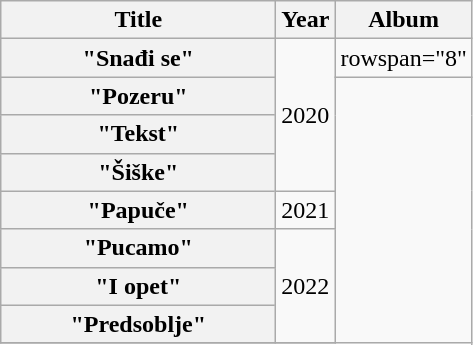<table class="wikitable plainrowheaders" style="text-align:center;">
<tr>
<th scope="col" style="width:11em;">Title</th>
<th scope="col">Year</th>
<th scope="col">Album</th>
</tr>
<tr>
<th scope="row">"Snađi se"</th>
<td rowspan="4">2020</td>
<td>rowspan="8" </td>
</tr>
<tr>
<th scope="row">"Pozeru"</th>
</tr>
<tr>
<th scope="row">"Tekst"</th>
</tr>
<tr>
<th scope="row">"Šiške"</th>
</tr>
<tr>
<th scope="row">"Papuče"</th>
<td>2021</td>
</tr>
<tr>
<th scope="row">"Pucamo"</th>
<td rowspan="3">2022</td>
</tr>
<tr>
<th scope="row">"I opet"</th>
</tr>
<tr>
<th scope="row">"Predsoblje"</th>
</tr>
<tr>
</tr>
</table>
